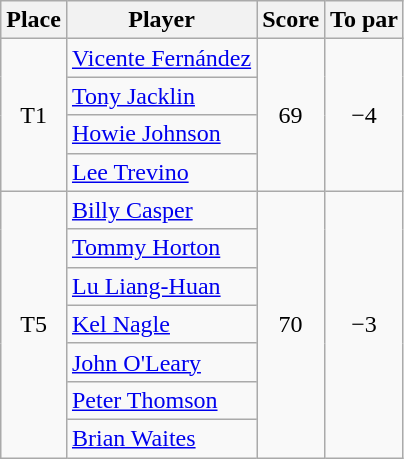<table class="wikitable">
<tr>
<th>Place</th>
<th>Player</th>
<th>Score</th>
<th>To par</th>
</tr>
<tr>
<td rowspan="4" align=center>T1</td>
<td> <a href='#'>Vicente Fernández</a></td>
<td rowspan="4" align=center>69</td>
<td rowspan="4" align=center>−4</td>
</tr>
<tr>
<td> <a href='#'>Tony Jacklin</a></td>
</tr>
<tr>
<td> <a href='#'>Howie Johnson</a></td>
</tr>
<tr>
<td> <a href='#'>Lee Trevino</a></td>
</tr>
<tr>
<td rowspan="7" align=center>T5</td>
<td> <a href='#'>Billy Casper</a></td>
<td rowspan="7" align=center>70</td>
<td rowspan="7" align=center>−3</td>
</tr>
<tr>
<td> <a href='#'>Tommy Horton</a></td>
</tr>
<tr>
<td> <a href='#'>Lu Liang-Huan</a></td>
</tr>
<tr>
<td> <a href='#'>Kel Nagle</a></td>
</tr>
<tr>
<td> <a href='#'>John O'Leary</a></td>
</tr>
<tr>
<td> <a href='#'>Peter Thomson</a></td>
</tr>
<tr>
<td> <a href='#'>Brian Waites</a></td>
</tr>
</table>
